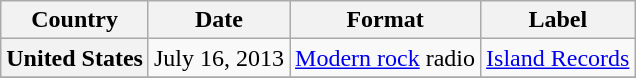<table class="wikitable plainrowheaders" border="1">
<tr>
<th scope="col">Country</th>
<th scope="col">Date</th>
<th scope="col">Format</th>
<th scope="col">Label</th>
</tr>
<tr>
<th scope="row">United States</th>
<td>July 16, 2013</td>
<td><a href='#'>Modern rock</a> radio</td>
<td><a href='#'>Island Records</a></td>
</tr>
<tr>
</tr>
</table>
